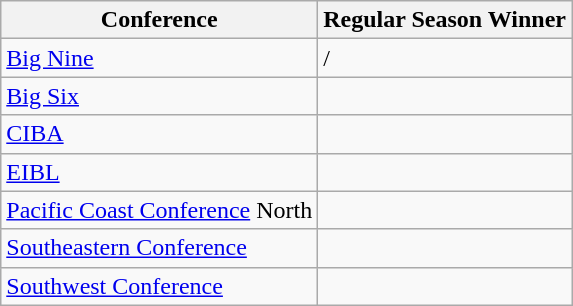<table class="wikitable">
<tr>
<th>Conference</th>
<th>Regular Season Winner</th>
</tr>
<tr>
<td><a href='#'>Big Nine</a></td>
<td>/</td>
</tr>
<tr>
<td><a href='#'>Big Six</a></td>
<td></td>
</tr>
<tr>
<td><a href='#'>CIBA</a></td>
<td></td>
</tr>
<tr>
<td><a href='#'>EIBL</a></td>
<td></td>
</tr>
<tr>
<td><a href='#'>Pacific Coast Conference</a> North</td>
<td></td>
</tr>
<tr>
<td><a href='#'>Southeastern Conference</a></td>
<td></td>
</tr>
<tr>
<td><a href='#'>Southwest Conference</a></td>
<td></td>
</tr>
</table>
